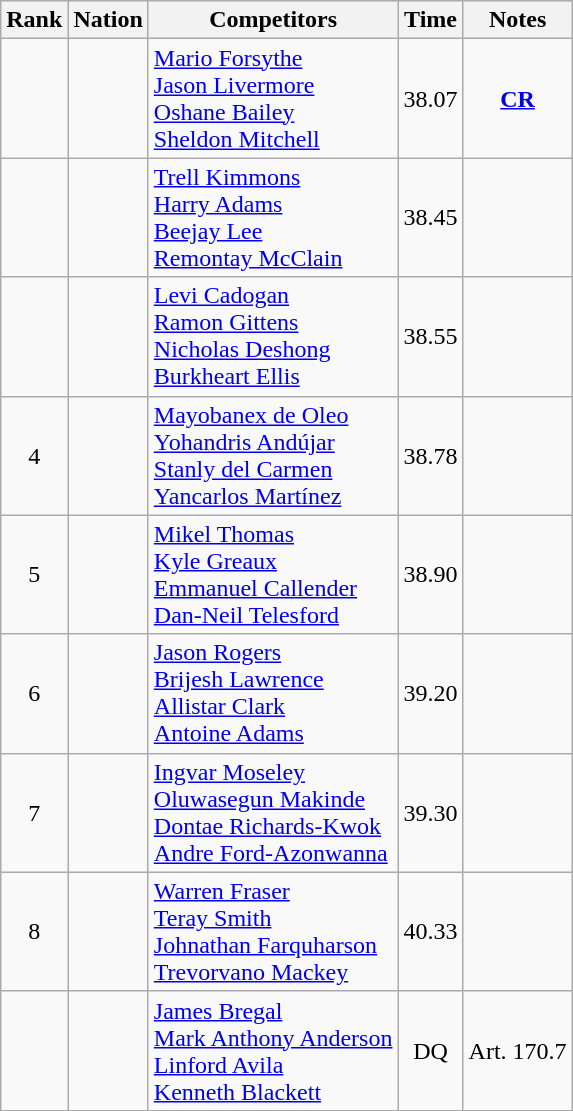<table class="wikitable sortable" style="text-align:center">
<tr>
<th>Rank</th>
<th>Nation</th>
<th>Competitors</th>
<th>Time</th>
<th>Notes</th>
</tr>
<tr>
<td align=center></td>
<td align=left></td>
<td align=left><a href='#'>Mario Forsythe</a><br><a href='#'>Jason Livermore</a><br><a href='#'>Oshane Bailey</a><br><a href='#'>Sheldon Mitchell</a></td>
<td>38.07</td>
<td><strong><a href='#'>CR</a></strong></td>
</tr>
<tr>
<td align=center></td>
<td align=left></td>
<td align=left><a href='#'>Trell Kimmons</a><br><a href='#'>Harry Adams</a><br><a href='#'>Beejay Lee</a><br><a href='#'>Remontay McClain</a></td>
<td>38.45</td>
<td></td>
</tr>
<tr>
<td align=center></td>
<td align=left></td>
<td align=left><a href='#'>Levi Cadogan</a><br><a href='#'>Ramon Gittens</a><br><a href='#'>Nicholas Deshong</a><br><a href='#'>Burkheart Ellis</a></td>
<td>38.55</td>
<td></td>
</tr>
<tr>
<td align=center>4</td>
<td align=left></td>
<td align=left><a href='#'>Mayobanex de Oleo</a><br><a href='#'>Yohandris Andújar</a><br><a href='#'>Stanly del Carmen</a><br><a href='#'>Yancarlos Martínez</a></td>
<td>38.78</td>
<td></td>
</tr>
<tr>
<td align=center>5</td>
<td align=left></td>
<td align=left><a href='#'>Mikel Thomas</a><br><a href='#'>Kyle Greaux</a><br><a href='#'>Emmanuel Callender</a><br><a href='#'>Dan-Neil Telesford</a></td>
<td>38.90</td>
<td></td>
</tr>
<tr>
<td align=center>6</td>
<td align=left></td>
<td align=left><a href='#'>Jason Rogers</a><br><a href='#'>Brijesh Lawrence</a><br><a href='#'>Allistar Clark</a><br><a href='#'>Antoine Adams</a></td>
<td>39.20</td>
<td></td>
</tr>
<tr>
<td align=center>7</td>
<td align=left></td>
<td align=left><a href='#'>Ingvar Moseley</a><br><a href='#'>Oluwasegun Makinde</a><br><a href='#'>Dontae Richards-Kwok</a><br><a href='#'>Andre Ford-Azonwanna</a></td>
<td>39.30</td>
<td></td>
</tr>
<tr>
<td align=center>8</td>
<td align=left></td>
<td align=left><a href='#'>Warren Fraser</a><br><a href='#'>Teray Smith</a><br><a href='#'>Johnathan Farquharson</a><br><a href='#'>Trevorvano Mackey</a></td>
<td>40.33</td>
<td></td>
</tr>
<tr>
<td align=center></td>
<td align=left></td>
<td align=left><a href='#'>James Bregal</a><br><a href='#'>Mark Anthony Anderson</a><br><a href='#'>Linford Avila</a><br><a href='#'>Kenneth Blackett</a></td>
<td>DQ</td>
<td>Art. 170.7</td>
</tr>
</table>
